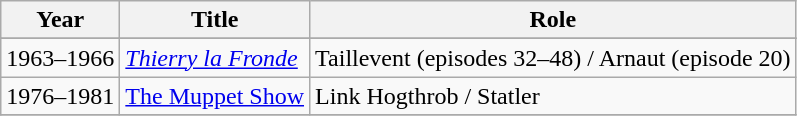<table class="wikitable sortable">
<tr>
<th>Year</th>
<th>Title</th>
<th>Role</th>
</tr>
<tr>
</tr>
<tr>
<td>1963–1966</td>
<td><em><a href='#'>Thierry la Fronde</a></em></td>
<td>Taillevent (episodes 32–48) / Arnaut (episode 20)</td>
</tr>
<tr>
<td>1976–1981</td>
<td><a href='#'>The Muppet Show</a></td>
<td>Link Hogthrob / Statler</td>
</tr>
<tr>
</tr>
</table>
